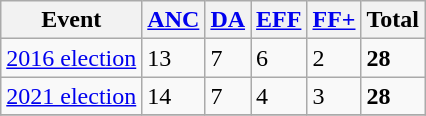<table class="wikitable">
<tr>
<th>Event</th>
<th><a href='#'>ANC</a></th>
<th><a href='#'>DA</a></th>
<th><a href='#'>EFF</a></th>
<th><a href='#'>FF+</a></th>
<th>Total</th>
</tr>
<tr>
<td><a href='#'>2016 election</a></td>
<td>13</td>
<td>7</td>
<td>6</td>
<td>2</td>
<td><strong>28</strong></td>
</tr>
<tr>
<td><a href='#'>2021 election</a></td>
<td>14</td>
<td>7</td>
<td>4</td>
<td>3</td>
<td><strong>28</strong></td>
</tr>
<tr>
</tr>
</table>
